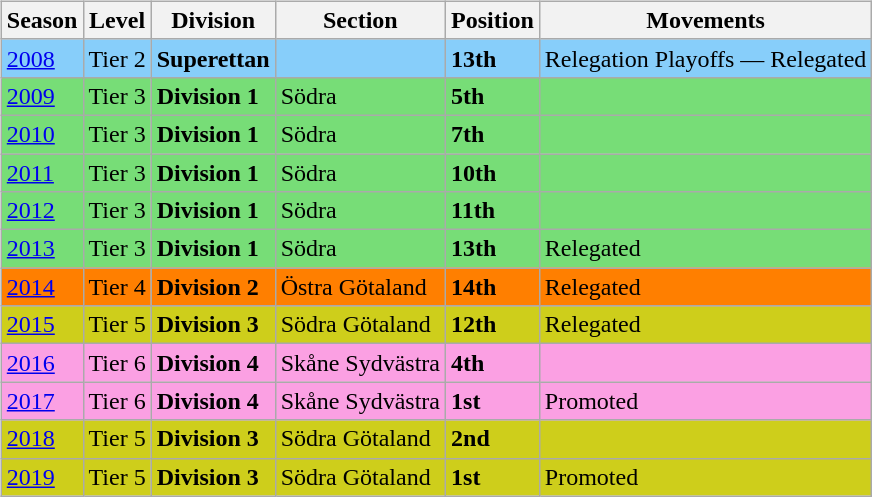<table>
<tr>
<td valign="top" width=0%><br><table class="wikitable">
<tr style="background:#f0f6fa;">
<th><strong>Season</strong></th>
<th><strong>Level</strong></th>
<th><strong>Division</strong></th>
<th><strong>Section</strong></th>
<th><strong>Position</strong></th>
<th><strong>Movements</strong></th>
</tr>
<tr>
<td style="background:#87CEFA;"><a href='#'>2008</a></td>
<td style="background:#87CEFA;">Tier 2</td>
<td style="background:#87CEFA;"><strong> Superettan</strong></td>
<td style="background:#87CEFA;"></td>
<td style="background:#87CEFA;"><strong>13th</strong></td>
<td style="background:#87CEFA;">Relegation Playoffs — Relegated</td>
</tr>
<tr>
<td style="background:#77DD77;"><a href='#'>2009</a></td>
<td style="background:#77DD77;">Tier 3</td>
<td style="background:#77DD77;"><strong>Division 1</strong></td>
<td style="background:#77DD77;">Södra</td>
<td style="background:#77DD77;"><strong>5th</strong></td>
<td style="background:#77DD77;"></td>
</tr>
<tr>
<td style="background:#77DD77;"><a href='#'>2010</a></td>
<td style="background:#77DD77;">Tier 3</td>
<td style="background:#77DD77;"><strong>Division 1</strong></td>
<td style="background:#77DD77;">Södra</td>
<td style="background:#77DD77;"><strong>7th</strong></td>
<td style="background:#77DD77;"></td>
</tr>
<tr>
<td style="background:#77DD77;"><a href='#'>2011</a></td>
<td style="background:#77DD77;">Tier 3</td>
<td style="background:#77DD77;"><strong>Division 1</strong></td>
<td style="background:#77DD77;">Södra</td>
<td style="background:#77DD77;"><strong>10th</strong></td>
<td style="background:#77DD77;"></td>
</tr>
<tr>
<td style="background:#77DD77;"><a href='#'>2012</a></td>
<td style="background:#77DD77;">Tier 3</td>
<td style="background:#77DD77;"><strong>Division 1</strong></td>
<td style="background:#77DD77;">Södra</td>
<td style="background:#77DD77;"><strong>11th</strong></td>
<td style="background:#77DD77;"></td>
</tr>
<tr>
<td style="background:#77DD77;"><a href='#'>2013</a></td>
<td style="background:#77DD77;">Tier 3</td>
<td style="background:#77DD77;"><strong>Division 1</strong></td>
<td style="background:#77DD77;">Södra</td>
<td style="background:#77DD77;"><strong>13th</strong></td>
<td style="background:#77DD77;">Relegated</td>
</tr>
<tr>
<td style="background:#FF7F00;"><a href='#'>2014</a></td>
<td style="background:#FF7F00;">Tier 4</td>
<td style="background:#FF7F00;"><strong>Division 2</strong></td>
<td style="background:#FF7F00;">Östra Götaland</td>
<td style="background:#FF7F00;"><strong>14th</strong></td>
<td style="background:#FF7F00;">Relegated</td>
</tr>
<tr>
<td style="background:#CECE1B;"><a href='#'>2015</a></td>
<td style="background:#CECE1B;">Tier 5</td>
<td style="background:#CECE1B;"><strong>Division 3</strong></td>
<td style="background:#CECE1B;">Södra Götaland</td>
<td style="background:#CECE1B;"><strong>12th</strong></td>
<td style="background:#CECE1B;">Relegated</td>
</tr>
<tr>
<td style="background:#FBA0E3;"><a href='#'>2016</a></td>
<td style="background:#FBA0E3;">Tier 6</td>
<td style="background:#FBA0E3;"><strong>Division 4</strong></td>
<td style="background:#FBA0E3;">Skåne Sydvästra</td>
<td style="background:#FBA0E3;"><strong>4th</strong></td>
<td style="background:#FBA0E3;"></td>
</tr>
<tr>
<td style="background:#FBA0E3;"><a href='#'>2017</a></td>
<td style="background:#FBA0E3;">Tier 6</td>
<td style="background:#FBA0E3;"><strong>Division 4</strong></td>
<td style="background:#FBA0E3;">Skåne Sydvästra</td>
<td style="background:#FBA0E3;"><strong>1st</strong></td>
<td style="background:#FBA0E3;">Promoted</td>
</tr>
<tr>
<td style="background:#CECE1B;"><a href='#'>2018</a></td>
<td style="background:#CECE1B;">Tier 5</td>
<td style="background:#CECE1B;"><strong>Division 3</strong></td>
<td style="background:#CECE1B;">Södra Götaland</td>
<td style="background:#CECE1B;"><strong>2nd</strong></td>
<td style="background:#CECE1B;"></td>
</tr>
<tr>
<td style="background:#CECE1B;"><a href='#'>2019</a></td>
<td style="background:#CECE1B;">Tier 5</td>
<td style="background:#CECE1B;"><strong>Division 3</strong></td>
<td style="background:#CECE1B;">Södra Götaland</td>
<td style="background:#CECE1B;"><strong>1st</strong></td>
<td style="background:#CECE1B;">Promoted</td>
</tr>
</table>
</td>
</tr>
</table>
